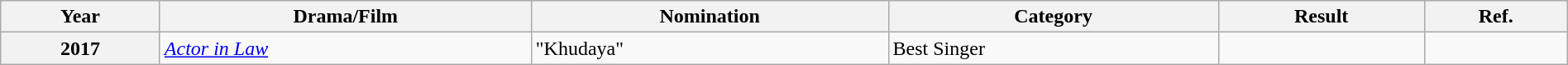<table class="wikitable plainrowheaders" width="100%" "textcolor:#000;">
<tr>
<th>Year</th>
<th>Drama/Film</th>
<th>Nomination</th>
<th>Category</th>
<th>Result</th>
<th>Ref.</th>
</tr>
<tr>
<th>2017</th>
<td><em><a href='#'>Actor in Law</a></em></td>
<td>"Khudaya"</td>
<td>Best Singer</td>
<td></td>
<td></td>
</tr>
</table>
